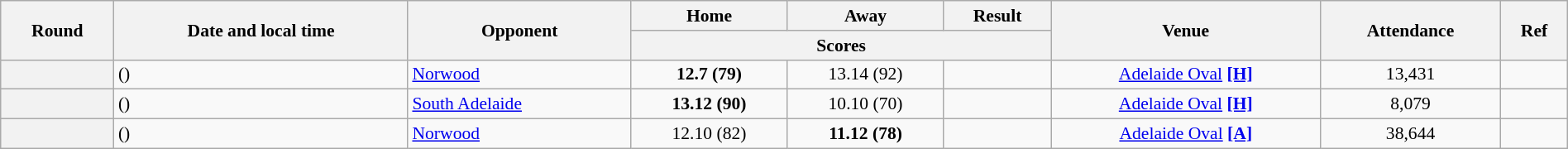<table class="wikitable plainrowheaders" style="font-size:90%; width:100%; text-align:center;">
<tr>
<th scope="col" rowspan="2">Round</th>
<th scope="col" rowspan="2">Date and local time</th>
<th scope="col" rowspan="2">Opponent</th>
<th scope="col">Home</th>
<th scope="col">Away</th>
<th scope="col">Result</th>
<th scope="col" rowspan="2">Venue</th>
<th scope="col" rowspan="2">Attendance</th>
<th scope="col" class="unsortable" rowspan=2>Ref</th>
</tr>
<tr>
<th scope="col" colspan="3">Scores</th>
</tr>
<tr>
<th scope="row"></th>
<td align=left> ()</td>
<td align=left><a href='#'>Norwood</a></td>
<td><strong>12.7 (79)</strong></td>
<td>13.14 (92)</td>
<td></td>
<td><a href='#'>Adelaide Oval</a> <span></span><a href='#'><strong>[H]</strong></a></td>
<td>13,431</td>
<td></td>
</tr>
<tr>
<th scope="row"></th>
<td align=left> ()</td>
<td align=left><a href='#'>South Adelaide</a></td>
<td><strong>13.12 (90)</strong></td>
<td>10.10 (70)</td>
<td></td>
<td><a href='#'>Adelaide Oval</a> <span></span><a href='#'><strong>[H]</strong></a></td>
<td>8,079</td>
<td></td>
</tr>
<tr>
<th scope="row"></th>
<td align=left> ()</td>
<td align=left><a href='#'>Norwood</a></td>
<td>12.10 (82)</td>
<td><strong>11.12 (78)</strong></td>
<td></td>
<td><a href='#'>Adelaide Oval</a> <span></span><a href='#'><strong>[A]</strong></a></td>
<td>38,644</td>
<td></td>
</tr>
</table>
